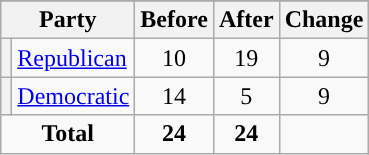<table class="wikitable" style="text-align:center;">
<tr>
</tr>
<tr>
<th colspan=2>Party</th>
<th>Before</th>
<th>After</th>
<th>Change</th>
</tr>
<tr>
<th style="background-color:"></th>
<td style="text-align:left;"><a href='#'>Republican</a></td>
<td>10</td>
<td>19</td>
<td> 9</td>
</tr>
<tr>
<th style="background-color:"></th>
<td style="text-align:left;"><a href='#'>Democratic</a></td>
<td>14</td>
<td>5</td>
<td> 9</td>
</tr>
<tr>
<td colspan=2><strong>Total</strong></td>
<td><strong>24</strong></td>
<td><strong>24</strong></td>
<td></td>
</tr>
</table>
